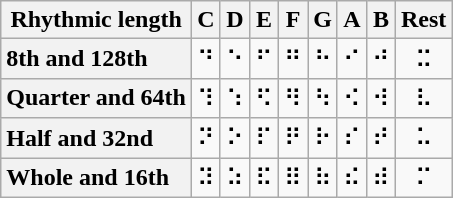<table class="wikitable plainrowheaders" style="text-align: center;">
<tr>
<th scope="col">Rhythmic length</th>
<th scope="col">C</th>
<th scope="col">D</th>
<th scope="col">E</th>
<th scope="col">F</th>
<th scope="col">G</th>
<th scope="col">A</th>
<th scope="col">B</th>
<th scope="col">Rest</th>
</tr>
<tr>
<th scope="row" style="text-align: left;">8th and 128th</th>
<td>⠙</td>
<td>⠑</td>
<td>⠋</td>
<td>⠛</td>
<td>⠓</td>
<td>⠊</td>
<td>⠚</td>
<td>⠭</td>
</tr>
<tr>
<th scope="row" style="text-align: left;">Quarter and 64th</th>
<td>⠹</td>
<td>⠱</td>
<td>⠫</td>
<td>⠻</td>
<td>⠳</td>
<td>⠪</td>
<td>⠺</td>
<td>⠧</td>
</tr>
<tr>
<th scope="row" style="text-align: left;">Half and 32nd</th>
<td>⠝</td>
<td>⠕</td>
<td>⠏</td>
<td>⠟</td>
<td>⠗</td>
<td>⠎</td>
<td>⠞</td>
<td>⠥</td>
</tr>
<tr>
<th scope="row" style="text-align: left;">Whole and 16th</th>
<td>⠽</td>
<td>⠵</td>
<td>⠯</td>
<td>⠿</td>
<td>⠷</td>
<td>⠮</td>
<td>⠾</td>
<td>⠍</td>
</tr>
</table>
